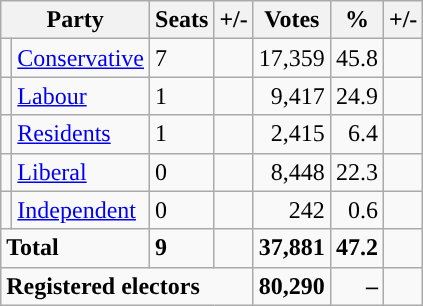<table class="wikitable sortable">
<tr>
<th colspan="2">Party</th>
<th>Seats</th>
<th>+/-</th>
<th>Votes</th>
<th>%</th>
<th>+/-</th>
</tr>
<tr>
<td style="background-color: "></td>
<td><a href='#'>Conservative</a></td>
<td>7</td>
<td></td>
<td style="text-align:right;">17,359</td>
<td style="text-align:right;">45.8</td>
<td style="text-align:right;"></td>
</tr>
<tr>
<td style="background-color: "></td>
<td><a href='#'>Labour</a></td>
<td>1</td>
<td></td>
<td style="text-align:right;">9,417</td>
<td style="text-align:right;">24.9</td>
<td style="text-align:right;"></td>
</tr>
<tr>
<td style="background-color: "></td>
<td><a href='#'>Residents</a></td>
<td>1</td>
<td></td>
<td style="text-align:right;">2,415</td>
<td style="text-align:right;">6.4</td>
<td style="text-align:right;"></td>
</tr>
<tr>
<td style="background-color: "></td>
<td><a href='#'>Liberal</a></td>
<td>0</td>
<td></td>
<td style="text-align:right;">8,448</td>
<td style="text-align:right;">22.3</td>
<td style="text-align:right;"></td>
</tr>
<tr>
<td style="background-color: "></td>
<td><a href='#'>Independent</a></td>
<td>0</td>
<td></td>
<td style="text-align:right;">242</td>
<td style="text-align:right;">0.6</td>
<td style="text-align:right;"></td>
</tr>
<tr>
<td colspan="2"><strong>Total</strong></td>
<td><strong>9</strong></td>
<td></td>
<td style="text-align:right;"><strong>37,881</strong></td>
<td style="text-align:right;"><strong>47.2</strong></td>
<td style="text-align:right;"></td>
</tr>
<tr>
<td colspan="4"><strong>Registered electors</strong></td>
<td style="text-align:right;"><strong>80,290</strong></td>
<td style="text-align:right;"><strong>–</strong></td>
<td style="text-align:right;"></td>
</tr>
</table>
